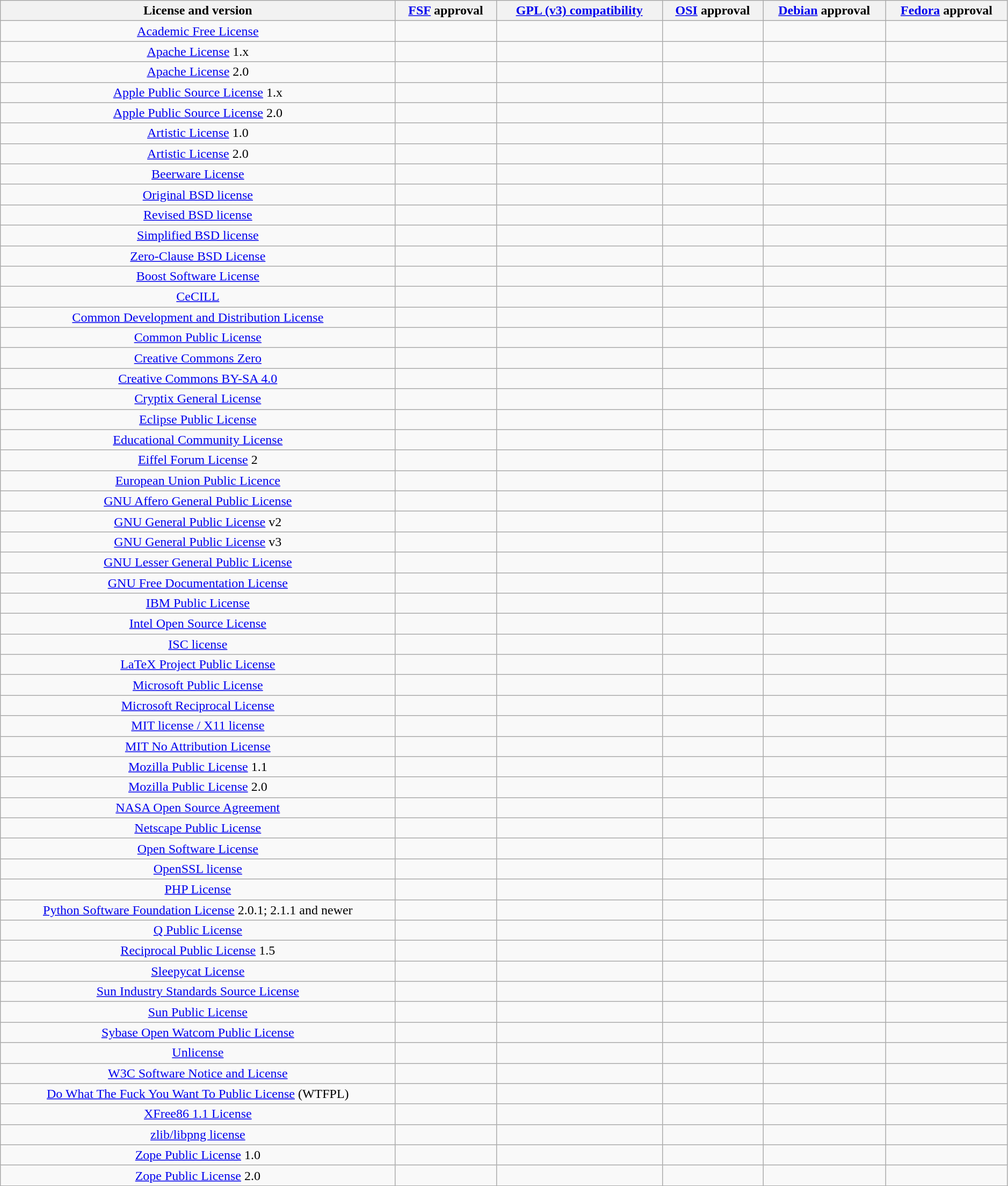<table class="wikitable sortable sort-under sticky-header" style="text-align: center; width:99%">
<tr>
<th>License and version</th>
<th><a href='#'>FSF</a> approval<br></th>
<th><a href='#'>GPL (v3) compatibility</a><br></th>
<th><a href='#'>OSI</a> approval<br></th>
<th><a href='#'>Debian</a> approval<br></th>
<th><a href='#'>Fedora</a> approval<br></th>
</tr>
<tr>
<td><a href='#'>Academic Free License</a></td>
<td></td>
<td></td>
<td></td>
<td></td>
<td></td>
</tr>
<tr>
<td><a href='#'>Apache License</a> 1.x</td>
<td></td>
<td></td>
<td></td>
<td></td>
<td></td>
</tr>
<tr>
<td><a href='#'>Apache License</a> 2.0</td>
<td></td>
<td></td>
<td></td>
<td></td>
<td></td>
</tr>
<tr>
<td><a href='#'>Apple Public Source License</a> 1.x</td>
<td></td>
<td></td>
<td></td>
<td></td>
<td></td>
</tr>
<tr>
<td><a href='#'>Apple Public Source License</a> 2.0</td>
<td></td>
<td></td>
<td></td>
<td></td>
<td></td>
</tr>
<tr>
<td><a href='#'>Artistic License</a> 1.0</td>
<td></td>
<td></td>
<td></td>
<td></td>
<td></td>
</tr>
<tr>
<td><a href='#'>Artistic License</a> 2.0</td>
<td></td>
<td></td>
<td></td>
<td></td>
<td></td>
</tr>
<tr>
<td><a href='#'>Beerware License</a></td>
<td></td>
<td></td>
<td></td>
<td></td>
<td></td>
</tr>
<tr>
<td><a href='#'>Original BSD license</a></td>
<td></td>
<td></td>
<td></td>
<td></td>
<td></td>
</tr>
<tr>
<td><a href='#'>Revised BSD license</a></td>
<td></td>
<td></td>
<td></td>
<td></td>
<td></td>
</tr>
<tr>
<td><a href='#'>Simplified BSD license</a></td>
<td></td>
<td></td>
<td></td>
<td></td>
<td></td>
</tr>
<tr>
<td><a href='#'>Zero-Clause BSD License</a></td>
<td></td>
<td></td>
<td></td>
<td></td>
<td></td>
</tr>
<tr>
<td><a href='#'>Boost Software License</a></td>
<td></td>
<td></td>
<td></td>
<td></td>
<td></td>
</tr>
<tr>
<td><a href='#'>CeCILL</a></td>
<td></td>
<td></td>
<td></td>
<td></td>
<td></td>
</tr>
<tr>
<td><a href='#'>Common Development and Distribution License</a></td>
<td></td>
<td></td>
<td></td>
<td></td>
<td></td>
</tr>
<tr>
<td><a href='#'>Common Public License</a></td>
<td></td>
<td></td>
<td></td>
<td></td>
<td></td>
</tr>
<tr>
<td><a href='#'>Creative Commons Zero</a></td>
<td></td>
<td></td>
<td></td>
<td></td>
<td></td>
</tr>
<tr>
<td><a href='#'>Creative Commons BY-SA 4.0</a></td>
<td></td>
<td></td>
<td></td>
<td></td>
<td></td>
</tr>
<tr>
<td><a href='#'>Cryptix General License</a></td>
<td></td>
<td></td>
<td></td>
<td></td>
<td></td>
</tr>
<tr>
<td><a href='#'>Eclipse Public License</a></td>
<td></td>
<td></td>
<td></td>
<td></td>
<td></td>
</tr>
<tr>
<td><a href='#'>Educational Community License</a></td>
<td></td>
<td></td>
<td></td>
<td></td>
<td></td>
</tr>
<tr>
<td><a href='#'>Eiffel Forum License</a> 2</td>
<td></td>
<td></td>
<td></td>
<td></td>
<td></td>
</tr>
<tr>
<td><a href='#'>European Union Public Licence</a></td>
<td></td>
<td></td>
<td></td>
<td></td>
<td></td>
</tr>
<tr>
<td><a href='#'>GNU Affero General Public License</a></td>
<td></td>
<td></td>
<td></td>
<td></td>
<td></td>
</tr>
<tr>
<td><a href='#'>GNU General Public License</a> v2</td>
<td></td>
<td></td>
<td></td>
<td></td>
<td></td>
</tr>
<tr>
<td><a href='#'>GNU General Public License</a> v3</td>
<td></td>
<td></td>
<td></td>
<td></td>
<td></td>
</tr>
<tr>
<td><a href='#'>GNU Lesser General Public License</a></td>
<td></td>
<td></td>
<td></td>
<td></td>
<td></td>
</tr>
<tr>
<td><a href='#'>GNU Free Documentation License</a></td>
<td></td>
<td></td>
<td></td>
<td></td>
<td></td>
</tr>
<tr>
<td><a href='#'>IBM Public License</a></td>
<td></td>
<td></td>
<td></td>
<td></td>
<td></td>
</tr>
<tr>
<td><a href='#'>Intel Open Source License</a></td>
<td></td>
<td></td>
<td></td>
<td></td>
<td></td>
</tr>
<tr>
<td><a href='#'>ISC license</a></td>
<td></td>
<td></td>
<td></td>
<td></td>
<td></td>
</tr>
<tr>
<td><a href='#'>LaTeX Project Public License</a></td>
<td></td>
<td></td>
<td></td>
<td></td>
<td></td>
</tr>
<tr>
<td><a href='#'>Microsoft Public License</a></td>
<td></td>
<td></td>
<td></td>
<td></td>
<td></td>
</tr>
<tr>
<td><a href='#'>Microsoft Reciprocal License</a></td>
<td></td>
<td></td>
<td></td>
<td></td>
<td></td>
</tr>
<tr>
<td><a href='#'>MIT license / X11 license</a></td>
<td></td>
<td></td>
<td></td>
<td></td>
<td></td>
</tr>
<tr>
<td><a href='#'>MIT No Attribution License</a></td>
<td></td>
<td></td>
<td></td>
<td></td>
<td></td>
</tr>
<tr>
<td><a href='#'>Mozilla Public License</a> 1.1</td>
<td></td>
<td></td>
<td></td>
<td></td>
<td></td>
</tr>
<tr>
<td><a href='#'>Mozilla Public License</a> 2.0</td>
<td></td>
<td></td>
<td></td>
<td></td>
<td></td>
</tr>
<tr>
<td><a href='#'>NASA Open Source Agreement</a></td>
<td></td>
<td></td>
<td></td>
<td></td>
<td></td>
</tr>
<tr>
<td><a href='#'>Netscape Public License</a></td>
<td></td>
<td></td>
<td></td>
<td></td>
<td></td>
</tr>
<tr>
<td><a href='#'>Open Software License</a></td>
<td></td>
<td></td>
<td></td>
<td></td>
<td></td>
</tr>
<tr>
<td><a href='#'>OpenSSL license</a></td>
<td></td>
<td></td>
<td></td>
<td></td>
<td></td>
</tr>
<tr>
<td><a href='#'>PHP License</a></td>
<td></td>
<td></td>
<td></td>
<td></td>
<td></td>
</tr>
<tr>
<td><a href='#'>Python Software Foundation License</a> 2.0.1; 2.1.1 and newer</td>
<td></td>
<td></td>
<td></td>
<td></td>
<td></td>
</tr>
<tr>
<td><a href='#'>Q Public License</a></td>
<td></td>
<td></td>
<td></td>
<td></td>
<td></td>
</tr>
<tr>
<td><a href='#'>Reciprocal Public License</a> 1.5</td>
<td></td>
<td></td>
<td></td>
<td></td>
<td></td>
</tr>
<tr>
<td><a href='#'>Sleepycat License</a></td>
<td></td>
<td></td>
<td></td>
<td></td>
<td></td>
</tr>
<tr>
<td><a href='#'>Sun Industry Standards Source License</a></td>
<td></td>
<td></td>
<td></td>
<td></td>
<td></td>
</tr>
<tr>
<td><a href='#'>Sun Public License</a></td>
<td></td>
<td></td>
<td></td>
<td></td>
<td></td>
</tr>
<tr>
<td><a href='#'>Sybase Open Watcom Public License</a></td>
<td></td>
<td></td>
<td></td>
<td></td>
<td></td>
</tr>
<tr>
<td><a href='#'>Unlicense</a></td>
<td></td>
<td></td>
<td></td>
<td></td>
<td></td>
</tr>
<tr>
<td><a href='#'>W3C Software Notice and License</a></td>
<td></td>
<td></td>
<td></td>
<td></td>
<td></td>
</tr>
<tr>
<td><a href='#'>Do What The Fuck You Want To Public License</a> (WTFPL)</td>
<td></td>
<td></td>
<td></td>
<td></td>
<td></td>
</tr>
<tr>
<td><a href='#'>XFree86 1.1 License</a></td>
<td></td>
<td></td>
<td></td>
<td></td>
<td></td>
</tr>
<tr>
<td><a href='#'>zlib/libpng license</a></td>
<td></td>
<td></td>
<td></td>
<td></td>
<td></td>
</tr>
<tr>
<td><a href='#'>Zope Public License</a> 1.0</td>
<td></td>
<td></td>
<td></td>
<td></td>
<td></td>
</tr>
<tr>
<td><a href='#'>Zope Public License</a> 2.0</td>
<td></td>
<td></td>
<td></td>
<td></td>
<td></td>
</tr>
<tr>
</tr>
</table>
